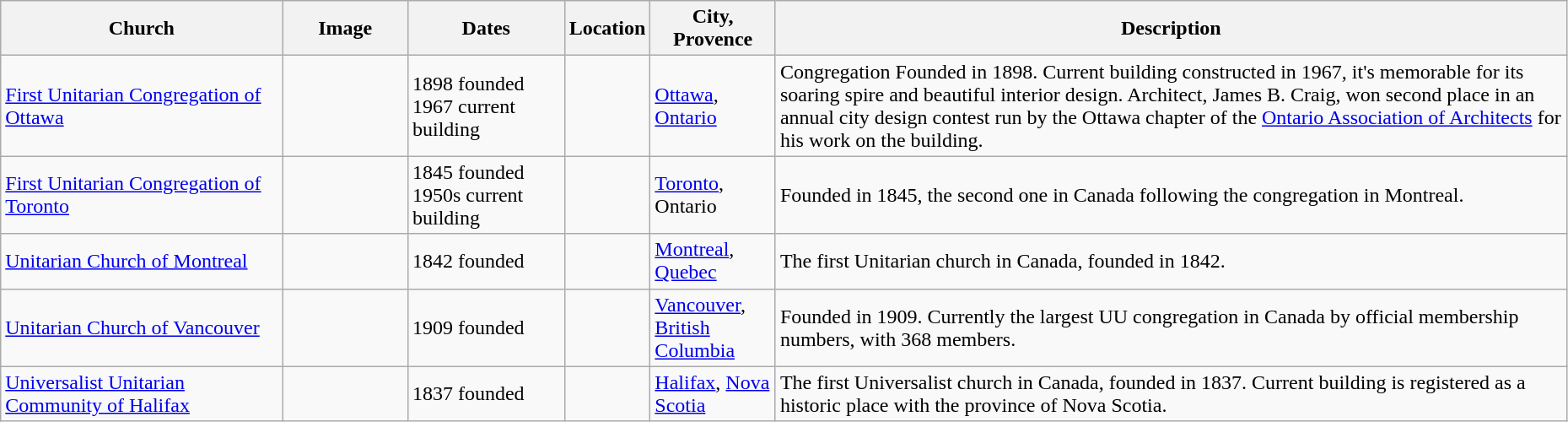<table class="wikitable sortable" style="width:98%">
<tr>
<th style="width:18%;"><strong>Church</strong></th>
<th style="width:8%;" class="unsortable"><strong>Image</strong></th>
<th style="width:10%;"><strong>Dates</strong></th>
<th><strong>Location</strong></th>
<th style="width:8%;"><strong>City, Provence</strong></th>
<th class="unsortable"><strong>Description</strong></th>
</tr>
<tr>
<td><a href='#'>First Unitarian Congregation of Ottawa</a></td>
<td></td>
<td>1898 founded<br>1967 current building</td>
<td></td>
<td><a href='#'>Ottawa</a>, <a href='#'>Ontario</a></td>
<td>Congregation Founded in 1898. Current building constructed in 1967, it's memorable for its soaring spire and beautiful interior design. Architect, James B. Craig, won second place in an annual city design contest run by the Ottawa chapter of the <a href='#'>Ontario Association of Architects</a> for his work on the building.</td>
</tr>
<tr>
<td><a href='#'>First Unitarian Congregation of Toronto</a></td>
<td></td>
<td>1845 founded<br>1950s current building</td>
<td><br><small></small></td>
<td><a href='#'>Toronto</a>, Ontario</td>
<td>Founded in 1845, the second one in Canada following the congregation in Montreal.</td>
</tr>
<tr>
<td><a href='#'>Unitarian Church of Montreal</a></td>
<td></td>
<td>1842 founded</td>
<td></td>
<td><a href='#'>Montreal</a>, <a href='#'>Quebec</a></td>
<td>The first Unitarian church in Canada, founded in 1842.</td>
</tr>
<tr>
<td><a href='#'>Unitarian Church of Vancouver</a></td>
<td></td>
<td>1909 founded</td>
<td></td>
<td><a href='#'>Vancouver</a>, <a href='#'>British Columbia</a></td>
<td>Founded in 1909. Currently the largest UU congregation in Canada by official membership numbers, with 368 members.</td>
</tr>
<tr>
<td><a href='#'>Universalist Unitarian Community of Halifax</a></td>
<td></td>
<td>1837 founded</td>
<td></td>
<td><a href='#'>Halifax</a>, <a href='#'>Nova Scotia</a></td>
<td>The first Universalist church in Canada, founded in 1837. Current building is registered as a historic place with the province of Nova Scotia.</td>
</tr>
</table>
